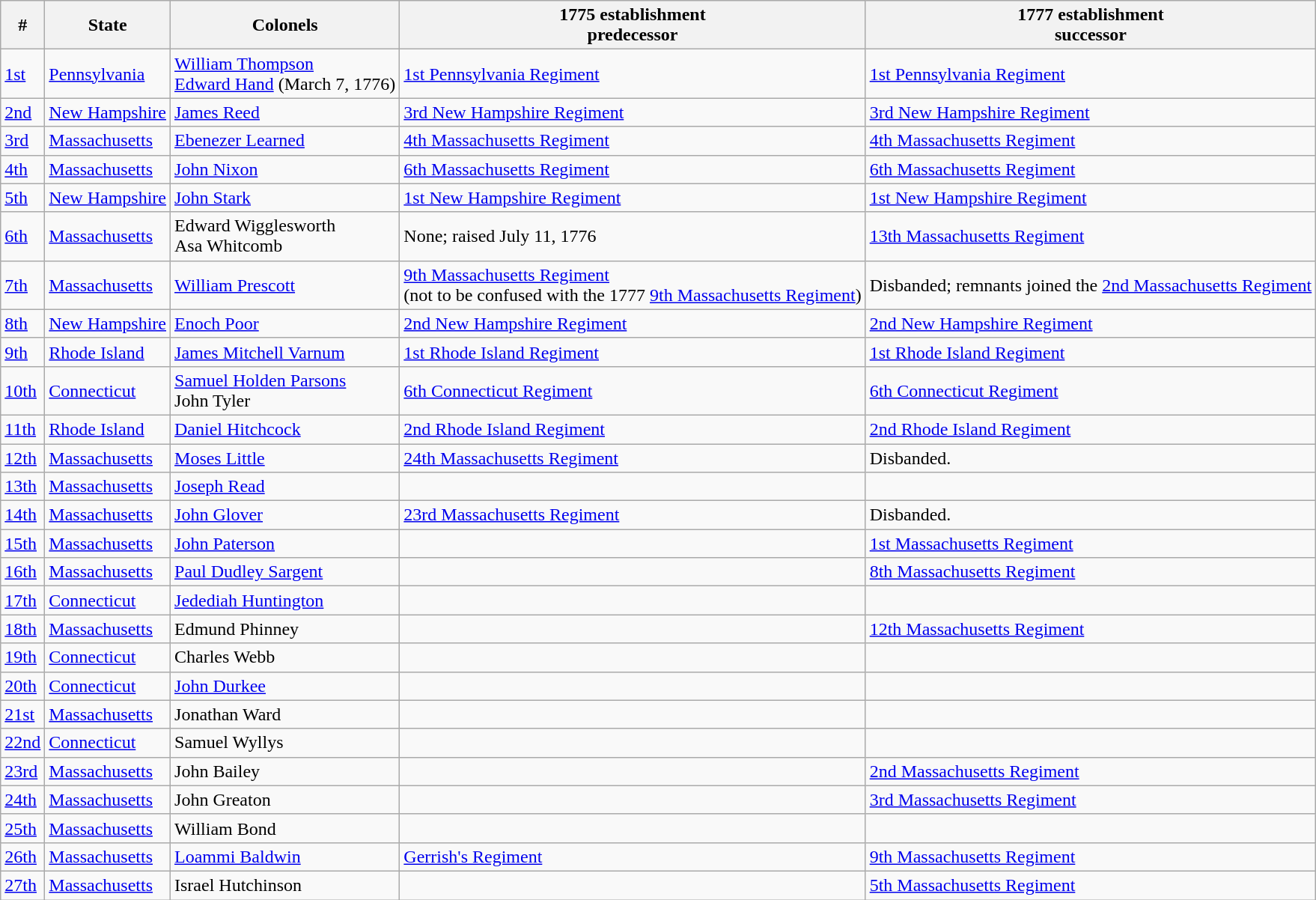<table class="wikitable sortable">
<tr>
<th>#</th>
<th><strong>State</strong></th>
<th><strong>Colonels</strong></th>
<th><strong>1775 establishment<br>predecessor</strong></th>
<th><strong>1777 establishment<br>successor</strong></th>
</tr>
<tr>
<td><a href='#'>1st</a></td>
<td><a href='#'>Pennsylvania</a></td>
<td><a href='#'>William Thompson</a><br><a href='#'>Edward Hand</a> (March 7, 1776)</td>
<td><a href='#'>1st Pennsylvania Regiment</a></td>
<td><a href='#'>1st Pennsylvania Regiment</a></td>
</tr>
<tr>
<td><a href='#'>2nd</a></td>
<td><a href='#'>New Hampshire</a></td>
<td><a href='#'>James Reed</a></td>
<td><a href='#'>3rd New Hampshire Regiment</a></td>
<td><a href='#'>3rd New Hampshire Regiment</a></td>
</tr>
<tr>
<td><a href='#'>3rd</a></td>
<td><a href='#'>Massachusetts</a></td>
<td><a href='#'>Ebenezer Learned</a></td>
<td><a href='#'>4th Massachusetts Regiment</a></td>
<td><a href='#'>4th Massachusetts Regiment</a></td>
</tr>
<tr>
<td><a href='#'>4th</a></td>
<td><a href='#'>Massachusetts</a></td>
<td><a href='#'>John Nixon</a></td>
<td><a href='#'>6th Massachusetts Regiment</a></td>
<td><a href='#'>6th Massachusetts Regiment</a></td>
</tr>
<tr>
<td><a href='#'>5th</a></td>
<td><a href='#'>New Hampshire</a></td>
<td><a href='#'>John Stark</a></td>
<td><a href='#'>1st New Hampshire Regiment</a></td>
<td><a href='#'>1st New Hampshire Regiment</a></td>
</tr>
<tr>
<td><a href='#'>6th</a></td>
<td><a href='#'>Massachusetts</a></td>
<td>Edward Wigglesworth<br>Asa Whitcomb</td>
<td>None; raised July 11, 1776</td>
<td><a href='#'>13th Massachusetts Regiment</a></td>
</tr>
<tr>
<td><a href='#'>7th</a></td>
<td><a href='#'>Massachusetts</a></td>
<td><a href='#'>William Prescott</a></td>
<td><a href='#'>9th Massachusetts Regiment</a><br>(not to be confused with the 1777 <a href='#'>9th Massachusetts Regiment</a>)</td>
<td>Disbanded; remnants joined the <a href='#'>2nd Massachusetts Regiment</a></td>
</tr>
<tr>
<td><a href='#'>8th</a></td>
<td><a href='#'>New Hampshire</a></td>
<td><a href='#'>Enoch Poor</a></td>
<td><a href='#'>2nd New Hampshire Regiment</a></td>
<td><a href='#'>2nd New Hampshire Regiment</a></td>
</tr>
<tr>
<td><a href='#'>9th</a></td>
<td><a href='#'>Rhode Island</a></td>
<td><a href='#'>James Mitchell Varnum</a></td>
<td><a href='#'>1st Rhode Island Regiment</a></td>
<td><a href='#'>1st Rhode Island Regiment</a></td>
</tr>
<tr>
<td><a href='#'>10th</a></td>
<td><a href='#'>Connecticut</a></td>
<td><a href='#'>Samuel Holden Parsons</a><br>John Tyler</td>
<td><a href='#'>6th Connecticut Regiment</a></td>
<td><a href='#'>6th Connecticut Regiment</a></td>
</tr>
<tr>
<td><a href='#'>11th</a></td>
<td><a href='#'>Rhode Island</a></td>
<td><a href='#'>Daniel Hitchcock</a></td>
<td><a href='#'>2nd Rhode Island Regiment</a></td>
<td><a href='#'>2nd Rhode Island Regiment</a></td>
</tr>
<tr>
<td><a href='#'>12th</a></td>
<td><a href='#'>Massachusetts</a></td>
<td><a href='#'>Moses Little</a></td>
<td><a href='#'>24th Massachusetts Regiment</a></td>
<td>Disbanded.</td>
</tr>
<tr>
<td><a href='#'>13th</a></td>
<td><a href='#'>Massachusetts</a></td>
<td><a href='#'>Joseph Read</a></td>
<td></td>
<td></td>
</tr>
<tr>
<td><a href='#'>14th</a></td>
<td><a href='#'>Massachusetts</a></td>
<td><a href='#'>John Glover</a></td>
<td><a href='#'>23rd Massachusetts Regiment</a></td>
<td>Disbanded.</td>
</tr>
<tr>
<td><a href='#'>15th</a></td>
<td><a href='#'>Massachusetts</a></td>
<td><a href='#'>John Paterson</a></td>
<td></td>
<td><a href='#'>1st Massachusetts Regiment</a></td>
</tr>
<tr>
<td><a href='#'>16th</a></td>
<td><a href='#'>Massachusetts</a></td>
<td><a href='#'>Paul Dudley Sargent</a></td>
<td></td>
<td><a href='#'>8th Massachusetts Regiment</a></td>
</tr>
<tr>
<td><a href='#'>17th</a></td>
<td><a href='#'>Connecticut</a></td>
<td><a href='#'>Jedediah Huntington</a></td>
<td></td>
<td></td>
</tr>
<tr>
<td><a href='#'>18th</a></td>
<td><a href='#'>Massachusetts</a></td>
<td>Edmund Phinney</td>
<td></td>
<td><a href='#'>12th Massachusetts Regiment</a></td>
</tr>
<tr>
<td><a href='#'>19th</a></td>
<td><a href='#'>Connecticut</a></td>
<td>Charles Webb</td>
<td></td>
<td></td>
</tr>
<tr>
<td><a href='#'>20th</a></td>
<td><a href='#'>Connecticut</a></td>
<td><a href='#'>John Durkee</a></td>
<td></td>
<td></td>
</tr>
<tr>
<td><a href='#'>21st</a></td>
<td><a href='#'>Massachusetts</a></td>
<td>Jonathan Ward</td>
<td></td>
<td></td>
</tr>
<tr>
<td><a href='#'>22nd</a></td>
<td><a href='#'>Connecticut</a></td>
<td>Samuel Wyllys</td>
<td></td>
<td></td>
</tr>
<tr>
<td><a href='#'>23rd</a></td>
<td><a href='#'>Massachusetts</a></td>
<td>John Bailey</td>
<td></td>
<td><a href='#'>2nd Massachusetts Regiment</a></td>
</tr>
<tr>
<td><a href='#'>24th</a></td>
<td><a href='#'>Massachusetts</a></td>
<td>John Greaton</td>
<td></td>
<td><a href='#'>3rd Massachusetts Regiment</a></td>
</tr>
<tr>
<td><a href='#'>25th</a></td>
<td><a href='#'>Massachusetts</a></td>
<td>William Bond</td>
<td></td>
<td></td>
</tr>
<tr>
<td><a href='#'>26th</a></td>
<td><a href='#'>Massachusetts</a></td>
<td><a href='#'>Loammi Baldwin</a></td>
<td><a href='#'>Gerrish's Regiment</a></td>
<td><a href='#'>9th Massachusetts Regiment</a></td>
</tr>
<tr>
<td><a href='#'>27th</a></td>
<td><a href='#'>Massachusetts</a></td>
<td>Israel Hutchinson</td>
<td></td>
<td><a href='#'>5th Massachusetts Regiment</a></td>
</tr>
</table>
